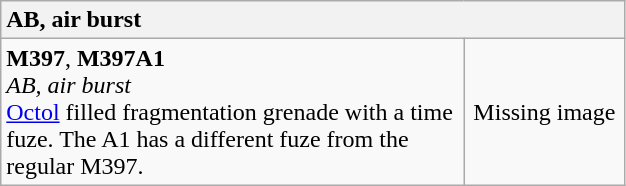<table class="wikitable mw-collapsible mw-collapsed" style="width: 33%;">
<tr>
<th colspan="2" style="text-align: left;">AB, air burst</th>
</tr>
<tr>
<td><strong>M397</strong>, <strong>M397A1</strong><br><em>AB, air burst</em><br><a href='#'>Octol</a> filled fragmentation grenade with a time fuze. The A1 has a different fuze from the regular M397.</td>
<td style="width: 100px; text-align: center; vertical-align: center;">Missing image</td>
</tr>
</table>
